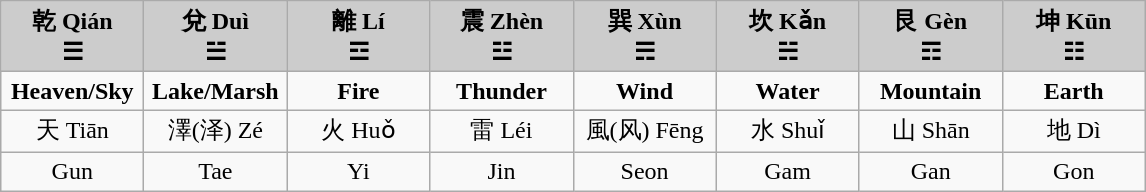<table class="wikitable" style="text-align:center;margin-bottom:2em;">
<tr>
<th style="width:5.5em;background-color:#CCCCCC">乾 Qián<br><span>☰</span></th>
<th style="width:5.5em;background-color:#CCCCCC">兌 Duì<br><span>☱</span></th>
<th style="width:5.5em;background-color:#CCCCCC">離 Lí<br><span>☲</span></th>
<th style="width:5.5em;background-color:#CCCCCC">震 Zhèn<br><span>☳</span></th>
<th style="width:5.5em;background-color:#CCCCCC">巽 Xùn<br><span>☴</span></th>
<th style="width:5.5em;background-color:#CCCCCC">坎 Kǎn<br><span>☵</span></th>
<th style="width:5.5em;background-color:#CCCCCC">艮 Gèn<br><span>☶</span></th>
<th style="width:5.5em;background-color:#CCCCCC">坤 Kūn<br><span>☷</span></th>
</tr>
<tr>
<td><strong>Heaven/Sky</strong></td>
<td><strong>Lake/Marsh</strong></td>
<td><strong>Fire</strong></td>
<td><strong>Thunder</strong></td>
<td><strong>Wind</strong></td>
<td><strong>Water</strong></td>
<td><strong>Mountain</strong></td>
<td><strong>Earth</strong></td>
</tr>
<tr>
<td><span>天 Tiān</span></td>
<td><span>澤(泽) Zé</span></td>
<td><span>火 Huǒ</span></td>
<td><span>雷 Léi</span></td>
<td><span>風(风) Fēng</span></td>
<td><span>水 Shuǐ</span></td>
<td><span>山 Shān</span></td>
<td><span>地 Dì</span></td>
</tr>
<tr>
<td>Gun</td>
<td>Tae</td>
<td>Yi</td>
<td>Jin</td>
<td>Seon</td>
<td>Gam</td>
<td>Gan</td>
<td>Gon</td>
</tr>
</table>
